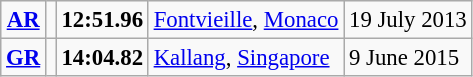<table class="wikitable" style="font-size:95%; position:relative;">
<tr>
<td align=center><strong><a href='#'>AR</a></strong></td>
<td></td>
<td><strong>12:51.96</strong></td>
<td><a href='#'>Fontvieille</a>, <a href='#'>Monaco</a></td>
<td>19 July 2013</td>
</tr>
<tr>
<td align=center><strong><a href='#'>GR</a></strong></td>
<td></td>
<td><strong>14:04.82</strong></td>
<td><a href='#'>Kallang</a>, <a href='#'>Singapore</a></td>
<td>9 June 2015</td>
</tr>
</table>
